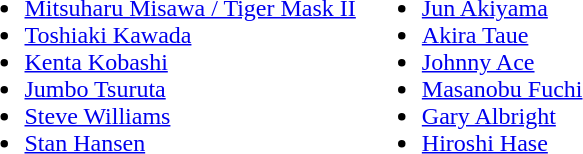<table border="0">
<tr>
<td valign="top"><br><ul><li><a href='#'>Mitsuharu Misawa / Tiger Mask II</a></li><li><a href='#'>Toshiaki Kawada</a></li><li><a href='#'>Kenta Kobashi</a></li><li><a href='#'>Jumbo Tsuruta</a></li><li><a href='#'>Steve Williams</a></li><li><a href='#'>Stan Hansen</a></li></ul></td>
<td valign="top"><br><ul><li><a href='#'>Jun Akiyama</a></li><li><a href='#'>Akira Taue</a></li><li><a href='#'>Johnny Ace</a></li><li><a href='#'>Masanobu Fuchi</a></li><li><a href='#'>Gary Albright</a></li><li><a href='#'>Hiroshi Hase</a></li></ul></td>
</tr>
</table>
